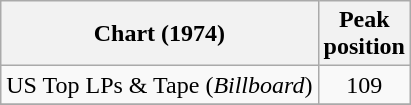<table class="wikitable">
<tr>
<th>Chart (1974)</th>
<th>Peak<br>position</th>
</tr>
<tr>
<td>US Top LPs & Tape (<em>Billboard</em>)</td>
<td align="center">109</td>
</tr>
<tr>
</tr>
</table>
